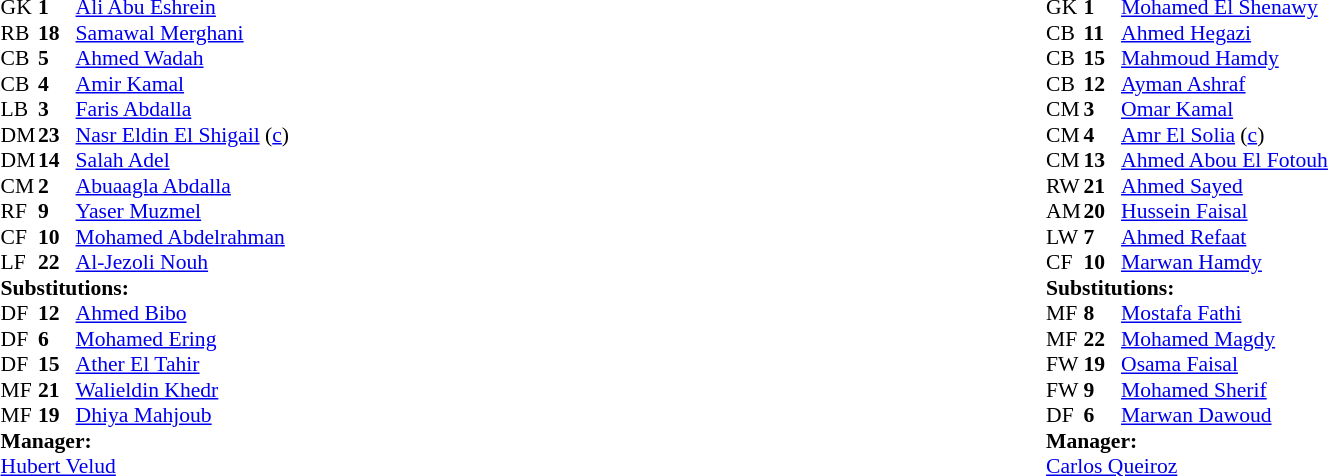<table width="100%">
<tr>
<td valign="top" width="40%"><br><table style="font-size:90%; margin:auto" cellspacing="0" cellpadding="0">
<tr>
<th width=25></th>
<th width=25></th>
</tr>
<tr>
<td>GK</td>
<td><strong>1</strong></td>
<td><a href='#'>Ali Abu Eshrein</a></td>
</tr>
<tr>
<td>RB</td>
<td><strong>18</strong></td>
<td><a href='#'>Samawal Merghani</a></td>
<td></td>
<td></td>
</tr>
<tr>
<td>CB</td>
<td><strong>5</strong></td>
<td><a href='#'>Ahmed Wadah</a></td>
</tr>
<tr>
<td>CB</td>
<td><strong>4</strong></td>
<td><a href='#'>Amir Kamal</a></td>
</tr>
<tr>
<td>LB</td>
<td><strong>3</strong></td>
<td><a href='#'>Faris Abdalla</a></td>
<td></td>
</tr>
<tr>
<td>DM</td>
<td><strong>23</strong></td>
<td><a href='#'>Nasr Eldin El Shigail</a> (<a href='#'>c</a>)</td>
<td></td>
<td></td>
</tr>
<tr>
<td>DM</td>
<td><strong>14</strong></td>
<td><a href='#'>Salah Adel</a></td>
<td></td>
<td></td>
</tr>
<tr>
<td>CM</td>
<td><strong>2</strong></td>
<td><a href='#'>Abuaagla Abdalla</a></td>
</tr>
<tr>
<td>RF</td>
<td><strong>9</strong></td>
<td><a href='#'>Yaser Muzmel</a></td>
<td></td>
</tr>
<tr>
<td>CF</td>
<td><strong>10</strong></td>
<td><a href='#'>Mohamed Abdelrahman</a></td>
<td></td>
<td></td>
</tr>
<tr>
<td>LF</td>
<td><strong>22</strong></td>
<td><a href='#'>Al-Jezoli Nouh</a></td>
<td></td>
<td></td>
</tr>
<tr>
<td colspan=3><strong>Substitutions:</strong></td>
</tr>
<tr>
<td>DF</td>
<td><strong>12</strong></td>
<td><a href='#'>Ahmed Bibo</a></td>
<td></td>
<td></td>
</tr>
<tr>
<td>DF</td>
<td><strong>6</strong></td>
<td><a href='#'>Mohamed Ering</a></td>
<td></td>
<td></td>
</tr>
<tr>
<td>DF</td>
<td><strong>15</strong></td>
<td><a href='#'>Ather El Tahir</a></td>
<td></td>
<td></td>
</tr>
<tr>
<td>MF</td>
<td><strong>21</strong></td>
<td><a href='#'>Walieldin Khedr</a></td>
<td></td>
<td></td>
</tr>
<tr>
<td>MF</td>
<td><strong>19</strong></td>
<td><a href='#'>Dhiya Mahjoub</a></td>
<td></td>
<td></td>
</tr>
<tr>
<td colspan=3><strong>Manager:</strong></td>
</tr>
<tr>
<td colspan=3> <a href='#'>Hubert Velud</a></td>
</tr>
</table>
</td>
<td valign="top"></td>
<td valign="top" width="50%"><br><table style="font-size:90%; margin:auto" cellspacing="0" cellpadding="0">
<tr>
<th width=25></th>
<th width=25></th>
</tr>
<tr>
<td>GK</td>
<td><strong>1</strong></td>
<td><a href='#'>Mohamed El Shenawy</a></td>
</tr>
<tr>
<td>CB</td>
<td><strong>11</strong></td>
<td><a href='#'>Ahmed Hegazi</a></td>
</tr>
<tr>
<td>CB</td>
<td><strong>15</strong></td>
<td><a href='#'>Mahmoud Hamdy</a></td>
<td></td>
<td></td>
</tr>
<tr>
<td>CB</td>
<td><strong>12</strong></td>
<td><a href='#'>Ayman Ashraf</a></td>
</tr>
<tr>
<td>CM</td>
<td><strong>3</strong></td>
<td><a href='#'>Omar Kamal</a></td>
</tr>
<tr>
<td>CM</td>
<td><strong>4</strong></td>
<td><a href='#'>Amr El Solia</a> (<a href='#'>c</a>)</td>
</tr>
<tr>
<td>CM</td>
<td><strong>13</strong></td>
<td><a href='#'>Ahmed Abou El Fotouh</a></td>
<td></td>
<td></td>
</tr>
<tr>
<td>RW</td>
<td><strong>21</strong></td>
<td><a href='#'>Ahmed Sayed</a></td>
<td></td>
<td></td>
</tr>
<tr>
<td>AM</td>
<td><strong>20</strong></td>
<td><a href='#'>Hussein Faisal</a></td>
</tr>
<tr>
<td>LW</td>
<td><strong>7</strong></td>
<td><a href='#'>Ahmed Refaat</a></td>
<td></td>
<td></td>
</tr>
<tr>
<td>CF</td>
<td><strong>10</strong></td>
<td><a href='#'>Marwan Hamdy</a></td>
<td></td>
<td></td>
</tr>
<tr>
<td colspan=3><strong>Substitutions:</strong></td>
</tr>
<tr>
<td>MF</td>
<td><strong>8</strong></td>
<td><a href='#'>Mostafa Fathi</a></td>
<td></td>
<td></td>
</tr>
<tr>
<td>MF</td>
<td><strong>22</strong></td>
<td><a href='#'>Mohamed Magdy</a></td>
<td></td>
<td></td>
</tr>
<tr>
<td>FW</td>
<td><strong>19</strong></td>
<td><a href='#'>Osama Faisal</a></td>
<td></td>
<td></td>
</tr>
<tr>
<td>FW</td>
<td><strong>9</strong></td>
<td><a href='#'>Mohamed Sherif</a></td>
<td></td>
<td></td>
</tr>
<tr>
<td>DF</td>
<td><strong>6</strong></td>
<td><a href='#'>Marwan Dawoud</a></td>
<td></td>
<td></td>
</tr>
<tr>
<td colspan=3><strong>Manager:</strong></td>
</tr>
<tr>
<td colspan=3> <a href='#'>Carlos Queiroz</a></td>
</tr>
</table>
</td>
</tr>
</table>
